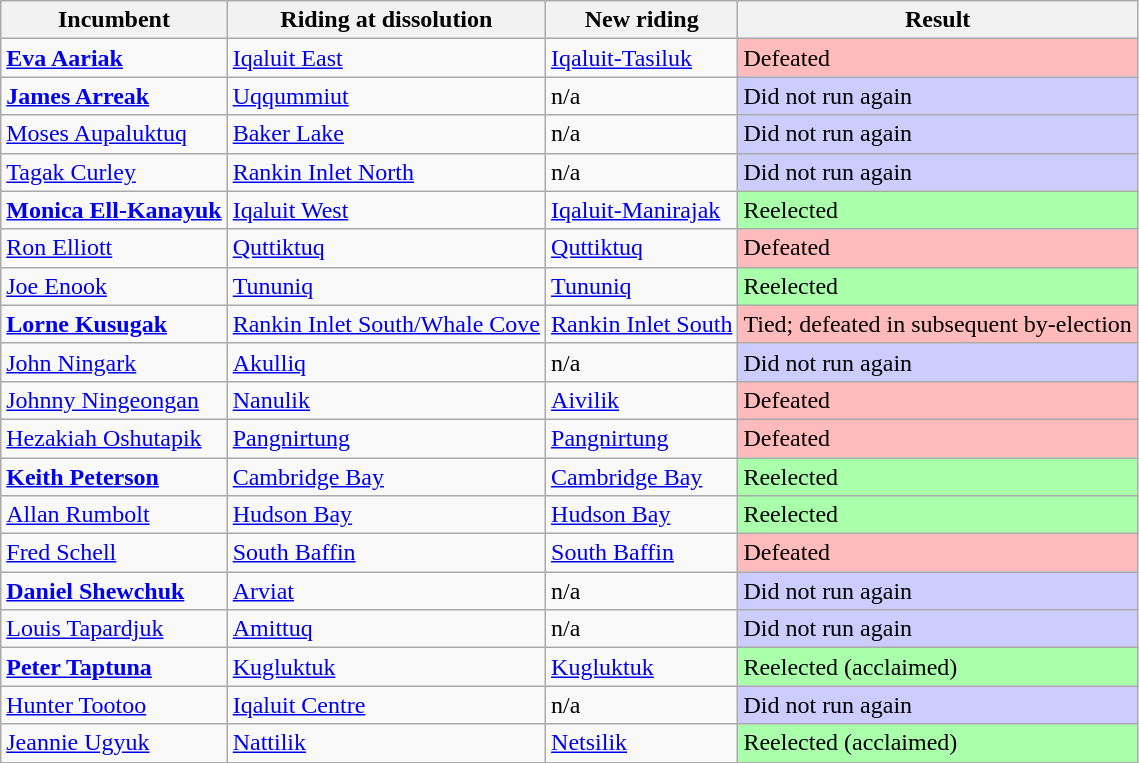<table class=wikitable>
<tr>
<th>Incumbent</th>
<th>Riding at dissolution</th>
<th>New riding</th>
<th>Result</th>
</tr>
<tr>
<td><strong><a href='#'>Eva Aariak</a></strong></td>
<td><a href='#'>Iqaluit East</a></td>
<td><a href='#'>Iqaluit-Tasiluk</a></td>
<td bgcolor="#FFBBBB">Defeated</td>
</tr>
<tr>
<td><strong><a href='#'>James Arreak</a></strong></td>
<td><a href='#'>Uqqummiut</a></td>
<td>n/a</td>
<td bgcolor="#CCCCFF">Did not run again</td>
</tr>
<tr>
<td><a href='#'>Moses Aupaluktuq</a></td>
<td><a href='#'>Baker Lake</a></td>
<td>n/a</td>
<td bgcolor="#CCCCFF">Did not run again</td>
</tr>
<tr>
<td><a href='#'>Tagak Curley</a></td>
<td><a href='#'>Rankin Inlet North</a></td>
<td>n/a</td>
<td bgcolor="#CCCCFF">Did not run again</td>
</tr>
<tr>
<td><strong><a href='#'>Monica Ell-Kanayuk</a></strong></td>
<td><a href='#'>Iqaluit West</a></td>
<td><a href='#'>Iqaluit-Manirajak</a></td>
<td bgcolor="#AAFFAA">Reelected</td>
</tr>
<tr>
<td><a href='#'>Ron Elliott</a></td>
<td><a href='#'>Quttiktuq</a></td>
<td><a href='#'>Quttiktuq</a></td>
<td bgcolor="#FFBBBB">Defeated</td>
</tr>
<tr>
<td><a href='#'>Joe Enook</a></td>
<td><a href='#'>Tununiq</a></td>
<td><a href='#'>Tununiq</a></td>
<td bgcolor="#AAFFAA">Reelected</td>
</tr>
<tr>
<td><strong><a href='#'>Lorne Kusugak</a></strong></td>
<td><a href='#'>Rankin Inlet South/Whale Cove</a></td>
<td><a href='#'>Rankin Inlet South</a></td>
<td bgcolor="#FFBBBB">Tied; defeated in subsequent by-election</td>
</tr>
<tr>
<td><a href='#'>John Ningark</a></td>
<td><a href='#'>Akulliq</a></td>
<td>n/a</td>
<td bgcolor="#CCCCFF">Did not run again</td>
</tr>
<tr>
<td><a href='#'>Johnny Ningeongan</a></td>
<td><a href='#'>Nanulik</a></td>
<td><a href='#'>Aivilik</a></td>
<td bgcolor="#FFBBBB">Defeated</td>
</tr>
<tr>
<td><a href='#'>Hezakiah Oshutapik</a></td>
<td><a href='#'>Pangnirtung</a></td>
<td><a href='#'>Pangnirtung</a></td>
<td bgcolor="#FFBBBB">Defeated</td>
</tr>
<tr>
<td><strong><a href='#'>Keith Peterson</a></strong></td>
<td><a href='#'>Cambridge Bay</a></td>
<td><a href='#'>Cambridge Bay</a></td>
<td bgcolor="#AAFFAA">Reelected</td>
</tr>
<tr>
<td><a href='#'>Allan Rumbolt</a></td>
<td><a href='#'>Hudson Bay</a></td>
<td><a href='#'>Hudson Bay</a></td>
<td bgcolor="#AAFFAA">Reelected</td>
</tr>
<tr>
<td><a href='#'>Fred Schell</a></td>
<td><a href='#'>South Baffin</a></td>
<td><a href='#'>South Baffin</a></td>
<td bgcolor="#FFBBBB">Defeated</td>
</tr>
<tr>
<td><strong><a href='#'>Daniel Shewchuk</a></strong></td>
<td><a href='#'>Arviat</a></td>
<td>n/a</td>
<td bgcolor="#CCCCFF">Did not run again</td>
</tr>
<tr>
<td><a href='#'>Louis Tapardjuk</a></td>
<td><a href='#'>Amittuq</a></td>
<td>n/a</td>
<td bgcolor="#CCCCFF">Did not run again</td>
</tr>
<tr>
<td><strong><a href='#'>Peter Taptuna</a></strong></td>
<td><a href='#'>Kugluktuk</a></td>
<td><a href='#'>Kugluktuk</a></td>
<td bgcolor="#AAFFAA">Reelected (acclaimed)</td>
</tr>
<tr>
<td><a href='#'>Hunter Tootoo</a></td>
<td><a href='#'>Iqaluit Centre</a></td>
<td>n/a</td>
<td bgcolor="#CCCCFF">Did not run again</td>
</tr>
<tr>
<td><a href='#'>Jeannie Ugyuk</a></td>
<td><a href='#'>Nattilik</a></td>
<td><a href='#'>Netsilik</a></td>
<td bgcolor="#AAFFAA">Reelected (acclaimed)</td>
</tr>
</table>
